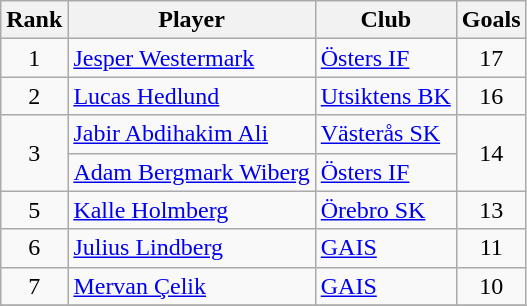<table class="wikitable" style="text-align:center">
<tr>
<th>Rank</th>
<th>Player</th>
<th>Club</th>
<th>Goals</th>
</tr>
<tr>
<td>1</td>
<td align="left"> <a href='#'>Jesper Westermark</a></td>
<td align="left"><a href='#'>Östers IF</a></td>
<td>17</td>
</tr>
<tr>
<td>2</td>
<td align="left"> <a href='#'>Lucas Hedlund</a></td>
<td align="left"><a href='#'>Utsiktens BK</a></td>
<td>16</td>
</tr>
<tr>
<td rowspan=2>3</td>
<td align="left"> <a href='#'>Jabir Abdihakim Ali</a></td>
<td align="left"><a href='#'>Västerås SK</a></td>
<td rowspan=2>14</td>
</tr>
<tr>
<td align="left"> <a href='#'>Adam Bergmark Wiberg</a></td>
<td align="left"><a href='#'>Östers IF</a></td>
</tr>
<tr>
<td>5</td>
<td align="left"> <a href='#'>Kalle Holmberg</a></td>
<td align="left"><a href='#'>Örebro SK</a></td>
<td>13</td>
</tr>
<tr>
<td>6</td>
<td align="left"> <a href='#'>Julius Lindberg</a></td>
<td align="left"><a href='#'>GAIS</a></td>
<td>11</td>
</tr>
<tr>
<td>7</td>
<td align="left"> <a href='#'>Mervan Çelik</a></td>
<td align="left"><a href='#'>GAIS</a></td>
<td>10</td>
</tr>
<tr>
</tr>
</table>
